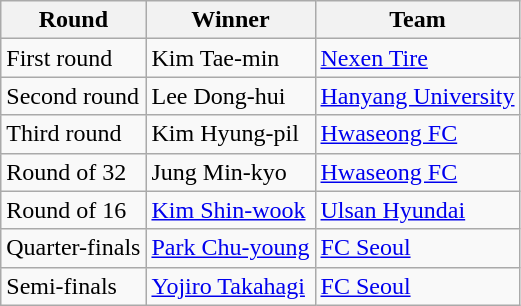<table class="wikitable">
<tr>
<th>Round</th>
<th>Winner</th>
<th>Team</th>
</tr>
<tr>
<td>First round</td>
<td> Kim Tae-min</td>
<td><a href='#'>Nexen Tire</a></td>
</tr>
<tr>
<td>Second round</td>
<td> Lee Dong-hui</td>
<td><a href='#'>Hanyang University</a></td>
</tr>
<tr>
<td>Third round</td>
<td> Kim Hyung-pil</td>
<td><a href='#'>Hwaseong FC</a></td>
</tr>
<tr>
<td>Round of 32</td>
<td> Jung Min-kyo</td>
<td><a href='#'>Hwaseong FC</a></td>
</tr>
<tr>
<td>Round of 16</td>
<td> <a href='#'>Kim Shin-wook</a></td>
<td><a href='#'>Ulsan Hyundai</a></td>
</tr>
<tr>
<td>Quarter-finals</td>
<td> <a href='#'>Park Chu-young</a></td>
<td><a href='#'>FC Seoul</a></td>
</tr>
<tr>
<td>Semi-finals</td>
<td> <a href='#'>Yojiro Takahagi</a></td>
<td><a href='#'>FC Seoul</a></td>
</tr>
</table>
